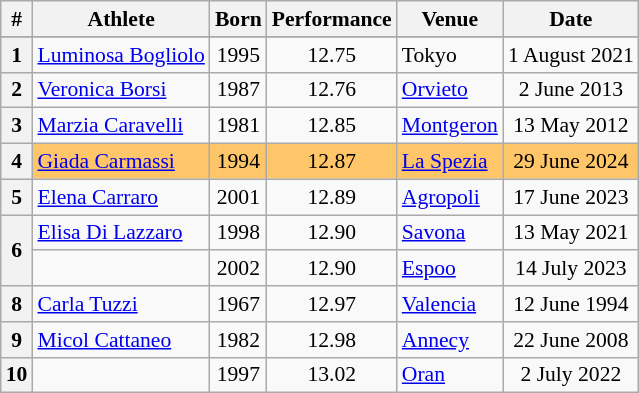<table class="wikitable" style="font-size:90%; text-align:center;">
<tr>
<th>#</th>
<th>Athlete</th>
<th>Born</th>
<th>Performance</th>
<th>Venue</th>
<th>Date</th>
</tr>
<tr>
</tr>
<tr>
<th>1</th>
<td align=left><a href='#'>Luminosa Bogliolo</a></td>
<td>1995</td>
<td>12.75</td>
<td align=left> Tokyo</td>
<td>1 August 2021</td>
</tr>
<tr>
<th>2</th>
<td align=left><a href='#'>Veronica Borsi</a></td>
<td>1987</td>
<td>12.76</td>
<td align=left> <a href='#'>Orvieto</a></td>
<td>2 June 2013</td>
</tr>
<tr>
<th>3</th>
<td align=left><a href='#'>Marzia Caravelli</a></td>
<td>1981</td>
<td>12.85</td>
<td align=left> <a href='#'>Montgeron</a></td>
<td>13 May 2012</td>
</tr>
<tr bgcolor=ffc569>
<th>4</th>
<td align=left><a href='#'>Giada Carmassi</a></td>
<td>1994</td>
<td>12.87</td>
<td align=left> <a href='#'>La Spezia</a></td>
<td>29 June 2024</td>
</tr>
<tr>
<th>5</th>
<td align=left><a href='#'>Elena Carraro</a></td>
<td>2001</td>
<td>12.89</td>
<td align=left> <a href='#'>Agropoli</a></td>
<td>17 June 2023</td>
</tr>
<tr>
<th rowspan=2>6</th>
<td align=left><a href='#'>Elisa Di Lazzaro</a></td>
<td>1998</td>
<td>12.90</td>
<td align=left> <a href='#'>Savona</a></td>
<td>13 May 2021</td>
</tr>
<tr>
<td align=left></td>
<td>2002</td>
<td>12.90</td>
<td align=left> <a href='#'>Espoo</a></td>
<td>14 July 2023</td>
</tr>
<tr>
<th>8</th>
<td align=left><a href='#'>Carla Tuzzi</a></td>
<td>1967</td>
<td>12.97</td>
<td align=left> <a href='#'>Valencia</a></td>
<td>12 June 1994</td>
</tr>
<tr>
<th>9</th>
<td align=left><a href='#'>Micol Cattaneo</a></td>
<td>1982</td>
<td>12.98</td>
<td align=left> <a href='#'>Annecy</a></td>
<td>22 June 2008</td>
</tr>
<tr>
<th>10</th>
<td align=left></td>
<td>1997</td>
<td>13.02</td>
<td align=left> <a href='#'>Oran</a></td>
<td>2 July 2022</td>
</tr>
</table>
